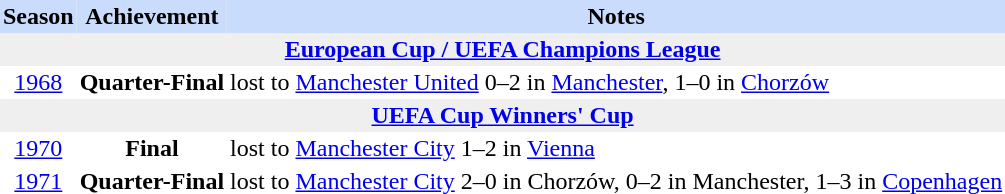<table class="toccolours" border="0" cellpadding="2" cellspacing="0" style="float:left;margin:0.5em">
<tr style="background:#cadcfb">
<th>Season</th>
<th>Achievement</th>
<th>Notes</th>
</tr>
<tr>
<th colspan="4" style="background:#efefef"><a href='#'>European Cup / UEFA Champions League</a></th>
</tr>
<tr>
<td style="text-align:center"><a href='#'>1968</a></td>
<td style="text-align:center"><strong>Quarter-Final</strong></td>
<td style="text-align:left">lost to  <a href='#'>Manchester United</a> 0–2 in <a href='#'>Manchester</a>, 1–0 in <a href='#'>Chorzów</a></td>
</tr>
<tr>
<th colspan="4" style="background:#efefef"><a href='#'>UEFA Cup Winners' Cup</a></th>
</tr>
<tr>
<td style="text-align:center"><a href='#'>1970</a></td>
<td style="text-align:center"><strong>Final</strong></td>
<td style="text-align:left">lost to  <a href='#'>Manchester City</a> 1–2 in <a href='#'>Vienna</a></td>
</tr>
<tr>
<td style="text-align:center"><a href='#'>1971</a></td>
<td style="text-align:center"><strong>Quarter-Final</strong></td>
<td style="text-align:left">lost to  <a href='#'>Manchester City</a> 2–0 in Chorzów, 0–2 in Manchester, 1–3 in <a href='#'>Copenhagen</a></td>
</tr>
</table>
